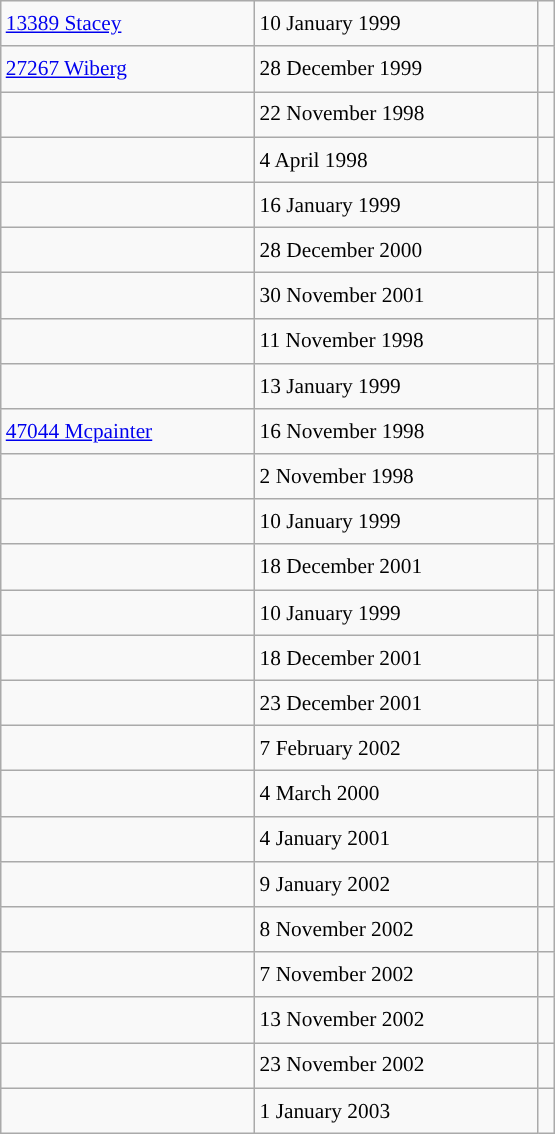<table class="wikitable" style="font-size: 89%; float: left; width: 26em; margin-right: 1em; line-height: 1.65em !important; height: 675px;">
<tr>
<td><a href='#'>13389 Stacey</a></td>
<td>10 January 1999</td>
<td></td>
</tr>
<tr>
<td><a href='#'>27267 Wiberg</a></td>
<td>28 December 1999</td>
<td></td>
</tr>
<tr>
<td></td>
<td>22 November 1998</td>
<td></td>
</tr>
<tr>
<td></td>
<td>4 April 1998</td>
<td></td>
</tr>
<tr>
<td></td>
<td>16 January 1999</td>
<td></td>
</tr>
<tr>
<td></td>
<td>28 December 2000</td>
<td></td>
</tr>
<tr>
<td></td>
<td>30 November 2001</td>
<td></td>
</tr>
<tr>
<td></td>
<td>11 November 1998</td>
<td></td>
</tr>
<tr>
<td></td>
<td>13 January 1999</td>
<td></td>
</tr>
<tr>
<td><a href='#'>47044 Mcpainter</a></td>
<td>16 November 1998</td>
<td></td>
</tr>
<tr>
<td></td>
<td>2 November 1998</td>
<td></td>
</tr>
<tr>
<td></td>
<td>10 January 1999</td>
<td></td>
</tr>
<tr>
<td></td>
<td>18 December 2001</td>
<td></td>
</tr>
<tr>
<td></td>
<td>10 January 1999</td>
<td></td>
</tr>
<tr>
<td></td>
<td>18 December 2001</td>
<td></td>
</tr>
<tr>
<td></td>
<td>23 December 2001</td>
<td></td>
</tr>
<tr>
<td></td>
<td>7 February 2002</td>
<td></td>
</tr>
<tr>
<td></td>
<td>4 March 2000</td>
<td></td>
</tr>
<tr>
<td></td>
<td>4 January 2001</td>
<td></td>
</tr>
<tr>
<td></td>
<td>9 January 2002</td>
<td></td>
</tr>
<tr>
<td></td>
<td>8 November 2002</td>
<td></td>
</tr>
<tr>
<td></td>
<td>7 November 2002</td>
<td></td>
</tr>
<tr>
<td></td>
<td>13 November 2002</td>
<td></td>
</tr>
<tr>
<td></td>
<td>23 November 2002</td>
<td></td>
</tr>
<tr>
<td></td>
<td>1 January 2003</td>
<td></td>
</tr>
</table>
